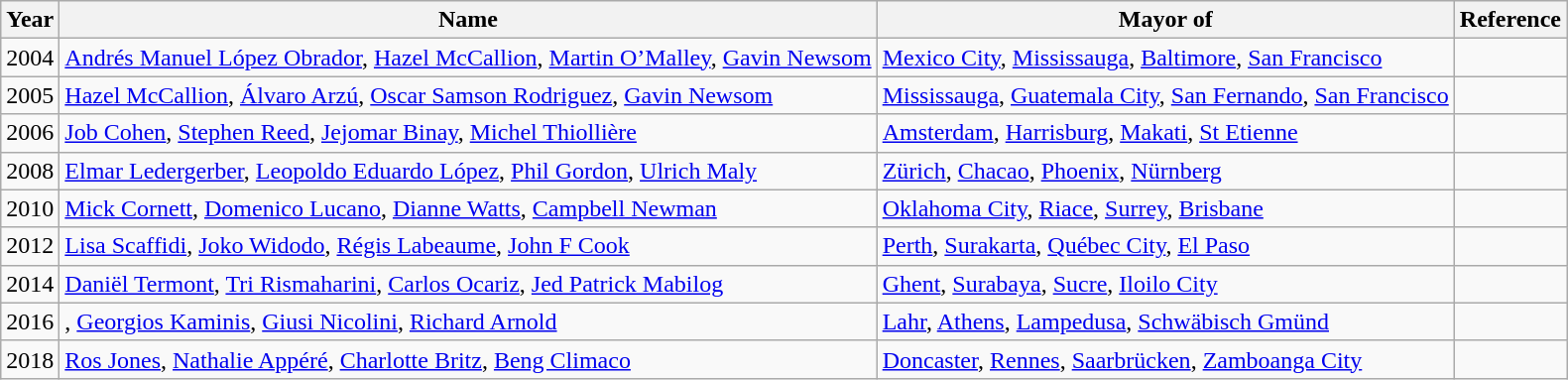<table class="wikitable">
<tr>
<th>Year</th>
<th>Name</th>
<th>Mayor of</th>
<th>Reference</th>
</tr>
<tr>
<td>2004</td>
<td><a href='#'>Andrés Manuel López Obrador</a>, <a href='#'>Hazel McCallion</a>, <a href='#'>Martin O’Malley</a>, <a href='#'>Gavin Newsom</a></td>
<td> <a href='#'>Mexico City</a>,  <a href='#'>Mississauga</a>,  <a href='#'>Baltimore</a>,  <a href='#'>San Francisco</a></td>
<td></td>
</tr>
<tr>
<td>2005</td>
<td><a href='#'>Hazel McCallion</a>, <a href='#'>Álvaro Arzú</a>, <a href='#'>Oscar Samson Rodriguez</a>, <a href='#'>Gavin Newsom</a></td>
<td> <a href='#'>Mississauga</a>,  <a href='#'>Guatemala City</a>,  <a href='#'>San Fernando</a>,  <a href='#'>San Francisco</a></td>
<td></td>
</tr>
<tr>
<td>2006</td>
<td><a href='#'>Job Cohen</a>, <a href='#'>Stephen Reed</a>, <a href='#'>Jejomar Binay</a>, <a href='#'>Michel Thiollière</a></td>
<td> <a href='#'>Amsterdam</a>,  <a href='#'>Harrisburg</a>,  <a href='#'>Makati</a>,  <a href='#'>St Etienne</a></td>
<td></td>
</tr>
<tr>
<td>2008</td>
<td><a href='#'>Elmar Ledergerber</a>, <a href='#'>Leopoldo Eduardo López</a>, <a href='#'>Phil Gordon</a>, <a href='#'>Ulrich Maly</a></td>
<td> <a href='#'>Zürich</a>,  <a href='#'>Chacao</a>,  <a href='#'>Phoenix</a>,  <a href='#'>Nürnberg</a></td>
<td></td>
</tr>
<tr>
<td>2010</td>
<td><a href='#'>Mick Cornett</a>, <a href='#'>Domenico Lucano</a>, <a href='#'>Dianne Watts</a>, <a href='#'>Campbell Newman</a></td>
<td> <a href='#'>Oklahoma City</a>,  <a href='#'>Riace</a>,  <a href='#'>Surrey</a>,  <a href='#'>Brisbane</a></td>
<td></td>
</tr>
<tr>
<td>2012</td>
<td><a href='#'>Lisa Scaffidi</a>, <a href='#'>Joko Widodo</a>, <a href='#'>Régis Labeaume</a>, <a href='#'>John F Cook</a></td>
<td> <a href='#'>Perth</a>,  <a href='#'>Surakarta</a>,  <a href='#'>Québec City</a>,  <a href='#'>El Paso</a></td>
<td></td>
</tr>
<tr>
<td>2014</td>
<td><a href='#'>Daniël Termont</a>, <a href='#'>Tri Rismaharini</a>, <a href='#'>Carlos Ocariz</a>, <a href='#'>Jed Patrick Mabilog</a></td>
<td> <a href='#'>Ghent</a>,  <a href='#'>Surabaya</a>,  <a href='#'>Sucre</a>,  <a href='#'>Iloilo City</a></td>
<td></td>
</tr>
<tr>
<td>2016</td>
<td>, <a href='#'>Georgios Kaminis</a>, <a href='#'>Giusi Nicolini</a>, <a href='#'>Richard Arnold</a></td>
<td> <a href='#'>Lahr</a>,  <a href='#'>Athens</a>,  <a href='#'>Lampedusa</a>,  <a href='#'>Schwäbisch Gmünd</a></td>
<td></td>
</tr>
<tr>
<td>2018</td>
<td><a href='#'>Ros Jones</a>, <a href='#'>Nathalie Appéré</a>, <a href='#'>Charlotte Britz</a>, <a href='#'>Beng Climaco</a></td>
<td> <a href='#'>Doncaster</a>,   <a href='#'>Rennes</a>,  <a href='#'>Saarbrücken</a>,  <a href='#'>Zamboanga City</a></td>
<td></td>
</tr>
</table>
